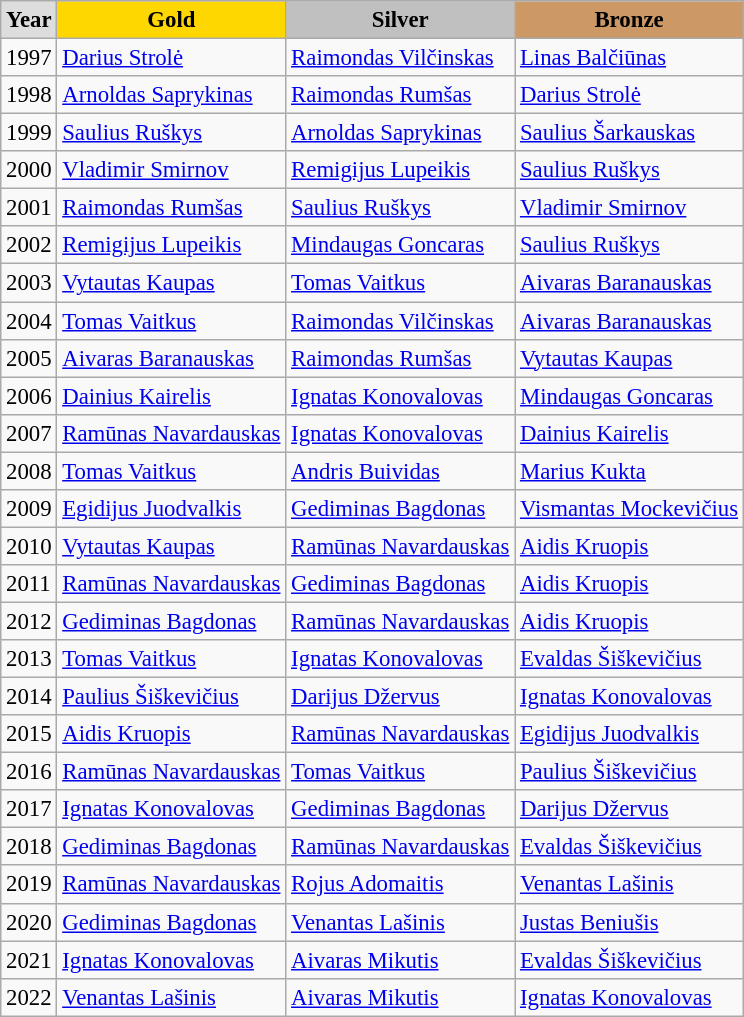<table class="wikitable sortable" style="font-size:95%">
<tr style="text-align:center; background:#e4e4e4; font-weight:bold;">
<td style="background:#ddd; ">Year</td>
<td style="background:gold; ">Gold</td>
<td style="background:silver; ">Silver</td>
<td style="background:#c96; ">Bronze</td>
</tr>
<tr>
<td>1997</td>
<td><a href='#'>Darius Strolė</a></td>
<td><a href='#'>Raimondas Vilčinskas</a></td>
<td><a href='#'>Linas Balčiūnas</a></td>
</tr>
<tr>
<td>1998</td>
<td><a href='#'>Arnoldas Saprykinas</a></td>
<td><a href='#'>Raimondas Rumšas</a></td>
<td><a href='#'>Darius Strolė</a></td>
</tr>
<tr>
<td>1999</td>
<td><a href='#'>Saulius Ruškys</a></td>
<td><a href='#'>Arnoldas Saprykinas</a></td>
<td><a href='#'>Saulius Šarkauskas</a></td>
</tr>
<tr>
<td>2000</td>
<td><a href='#'>Vladimir Smirnov</a></td>
<td><a href='#'>Remigijus Lupeikis</a></td>
<td><a href='#'>Saulius Ruškys</a></td>
</tr>
<tr>
<td>2001</td>
<td><a href='#'>Raimondas Rumšas</a></td>
<td><a href='#'>Saulius Ruškys</a></td>
<td><a href='#'>Vladimir Smirnov</a></td>
</tr>
<tr>
<td>2002</td>
<td><a href='#'>Remigijus Lupeikis</a></td>
<td><a href='#'>Mindaugas Goncaras</a></td>
<td><a href='#'>Saulius Ruškys</a></td>
</tr>
<tr>
<td>2003</td>
<td><a href='#'>Vytautas Kaupas</a></td>
<td><a href='#'>Tomas Vaitkus</a></td>
<td><a href='#'>Aivaras Baranauskas</a></td>
</tr>
<tr>
<td>2004</td>
<td><a href='#'>Tomas Vaitkus</a></td>
<td><a href='#'>Raimondas Vilčinskas</a></td>
<td><a href='#'>Aivaras Baranauskas</a></td>
</tr>
<tr>
<td>2005</td>
<td><a href='#'>Aivaras Baranauskas</a></td>
<td><a href='#'>Raimondas Rumšas</a></td>
<td><a href='#'>Vytautas Kaupas</a></td>
</tr>
<tr>
<td>2006</td>
<td><a href='#'>Dainius Kairelis</a></td>
<td><a href='#'>Ignatas Konovalovas</a></td>
<td><a href='#'>Mindaugas Goncaras</a></td>
</tr>
<tr>
<td>2007</td>
<td><a href='#'>Ramūnas Navardauskas</a></td>
<td><a href='#'>Ignatas Konovalovas</a></td>
<td><a href='#'>Dainius Kairelis</a></td>
</tr>
<tr>
<td>2008</td>
<td><a href='#'>Tomas Vaitkus</a></td>
<td><a href='#'>Andris Buividas</a></td>
<td><a href='#'>Marius Kukta</a></td>
</tr>
<tr>
<td>2009</td>
<td><a href='#'>Egidijus Juodvalkis</a></td>
<td><a href='#'>Gediminas Bagdonas</a></td>
<td><a href='#'>Vismantas Mockevičius</a></td>
</tr>
<tr>
<td>2010</td>
<td><a href='#'>Vytautas Kaupas</a></td>
<td><a href='#'>Ramūnas Navardauskas</a></td>
<td><a href='#'>Aidis Kruopis</a></td>
</tr>
<tr>
<td>2011</td>
<td><a href='#'>Ramūnas Navardauskas</a></td>
<td><a href='#'>Gediminas Bagdonas</a></td>
<td><a href='#'>Aidis Kruopis</a></td>
</tr>
<tr>
<td>2012</td>
<td><a href='#'>Gediminas Bagdonas</a></td>
<td><a href='#'>Ramūnas Navardauskas</a></td>
<td><a href='#'>Aidis Kruopis</a></td>
</tr>
<tr>
<td>2013</td>
<td><a href='#'>Tomas Vaitkus</a></td>
<td><a href='#'>Ignatas Konovalovas</a></td>
<td><a href='#'>Evaldas Šiškevičius</a></td>
</tr>
<tr>
<td>2014</td>
<td><a href='#'>Paulius Šiškevičius</a></td>
<td><a href='#'>Darijus Džervus</a></td>
<td><a href='#'>Ignatas Konovalovas</a></td>
</tr>
<tr>
<td>2015</td>
<td><a href='#'>Aidis Kruopis</a></td>
<td><a href='#'>Ramūnas Navardauskas</a></td>
<td><a href='#'>Egidijus Juodvalkis</a></td>
</tr>
<tr>
<td>2016</td>
<td><a href='#'>Ramūnas Navardauskas</a></td>
<td><a href='#'>Tomas Vaitkus</a></td>
<td><a href='#'>Paulius Šiškevičius</a></td>
</tr>
<tr>
<td>2017</td>
<td><a href='#'>Ignatas Konovalovas</a></td>
<td><a href='#'>Gediminas Bagdonas</a></td>
<td><a href='#'>Darijus Džervus</a></td>
</tr>
<tr>
<td>2018</td>
<td><a href='#'>Gediminas Bagdonas</a></td>
<td><a href='#'>Ramūnas Navardauskas</a></td>
<td><a href='#'>Evaldas Šiškevičius</a></td>
</tr>
<tr>
<td>2019</td>
<td><a href='#'>Ramūnas Navardauskas</a></td>
<td><a href='#'>Rojus Adomaitis</a></td>
<td><a href='#'>Venantas Lašinis</a></td>
</tr>
<tr>
<td>2020</td>
<td><a href='#'>Gediminas Bagdonas</a></td>
<td><a href='#'>Venantas Lašinis</a></td>
<td><a href='#'>Justas Beniušis</a></td>
</tr>
<tr>
<td>2021</td>
<td><a href='#'>Ignatas Konovalovas</a></td>
<td><a href='#'>Aivaras Mikutis</a></td>
<td><a href='#'>Evaldas Šiškevičius</a></td>
</tr>
<tr>
<td>2022</td>
<td><a href='#'>Venantas Lašinis</a></td>
<td><a href='#'>Aivaras Mikutis</a></td>
<td><a href='#'>Ignatas Konovalovas</a></td>
</tr>
</table>
